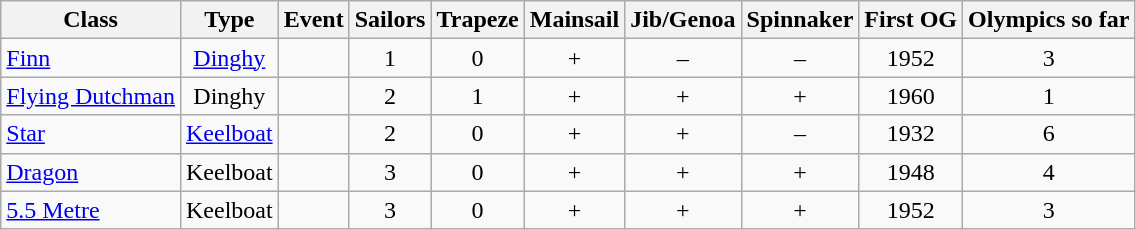<table class="wikitable" style="text-align:center">
<tr>
<th>Class</th>
<th>Type</th>
<th>Event</th>
<th>Sailors</th>
<th>Trapeze</th>
<th>Mainsail</th>
<th>Jib/Genoa</th>
<th>Spinnaker</th>
<th>First OG</th>
<th>Olympics so far</th>
</tr>
<tr>
<td style="text-align:left"><a href='#'>Finn</a></td>
<td><a href='#'>Dinghy</a></td>
<td></td>
<td>1</td>
<td>0</td>
<td>+</td>
<td>–</td>
<td>–</td>
<td>1952</td>
<td>3</td>
</tr>
<tr>
<td style="text-align:left"><a href='#'>Flying Dutchman</a></td>
<td>Dinghy</td>
<td></td>
<td>2</td>
<td>1</td>
<td>+</td>
<td>+</td>
<td>+</td>
<td>1960</td>
<td>1</td>
</tr>
<tr>
<td style="text-align:left"><a href='#'>Star</a></td>
<td><a href='#'>Keelboat</a></td>
<td></td>
<td>2</td>
<td>0</td>
<td>+</td>
<td>+</td>
<td>–</td>
<td>1932</td>
<td>6</td>
</tr>
<tr>
<td style="text-align:left"><a href='#'>Dragon</a></td>
<td>Keelboat</td>
<td></td>
<td>3</td>
<td>0</td>
<td>+</td>
<td>+</td>
<td>+</td>
<td>1948</td>
<td>4</td>
</tr>
<tr>
<td style="text-align:left"><a href='#'>5.5 Metre</a></td>
<td>Keelboat</td>
<td></td>
<td>3</td>
<td>0</td>
<td>+</td>
<td>+</td>
<td>+</td>
<td>1952</td>
<td>3</td>
</tr>
</table>
